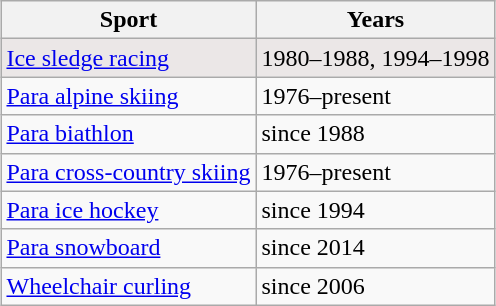<table class="wikitable" style="margin:1em auto;">
<tr>
<th>Sport</th>
<th>Years</th>
</tr>
<tr style="background:#EBE7E7;">
<td [><a href='#'>Ice sledge racing</a></td>
<td>1980–1988, 1994–1998</td>
</tr>
<tr>
<td><a href='#'>Para alpine skiing</a></td>
<td>1976–present</td>
</tr>
<tr>
<td><a href='#'>Para biathlon</a></td>
<td>since 1988</td>
</tr>
<tr>
<td><a href='#'>Para cross-country skiing</a></td>
<td>1976–present</td>
</tr>
<tr>
<td><a href='#'>Para ice hockey</a></td>
<td>since 1994</td>
</tr>
<tr>
<td><a href='#'>Para snowboard</a></td>
<td>since 2014</td>
</tr>
<tr>
<td><a href='#'>Wheelchair curling</a></td>
<td>since 2006</td>
</tr>
</table>
